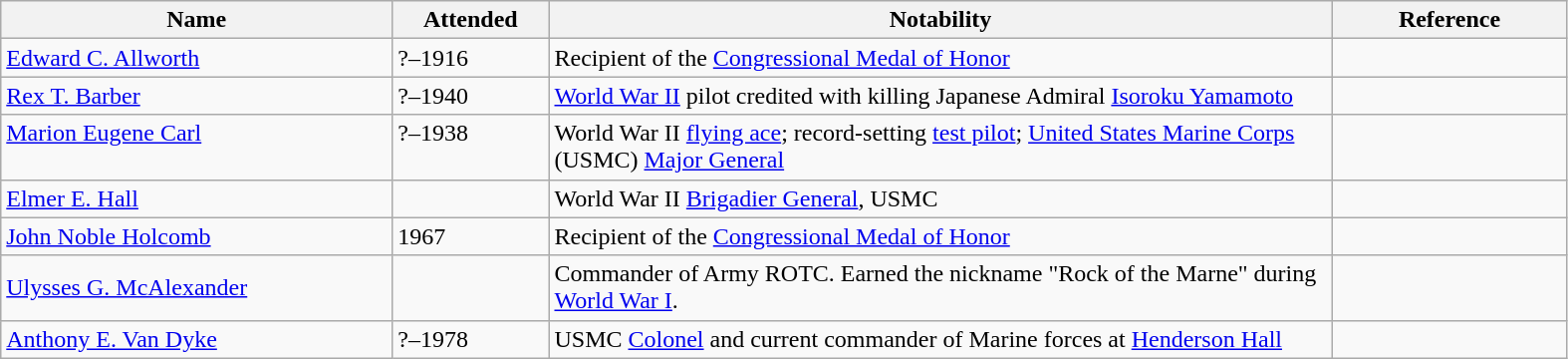<table class="wikitable sortable" style="width:83%">
<tr>
<th width="25%">Name</th>
<th width="10%">Attended</th>
<th width="50%">Notability</th>
<th width="*">Reference</th>
</tr>
<tr valign="top">
<td><a href='#'>Edward C. Allworth</a></td>
<td>?–1916</td>
<td>Recipient of the <a href='#'>Congressional Medal of Honor</a></td>
<td></td>
</tr>
<tr valign="top">
<td><a href='#'>Rex T. Barber</a></td>
<td>?–1940</td>
<td><a href='#'>World War II</a> pilot credited with killing Japanese Admiral <a href='#'>Isoroku Yamamoto</a></td>
<td></td>
</tr>
<tr valign="top">
<td><a href='#'>Marion Eugene Carl</a></td>
<td>?–1938</td>
<td>World War II <a href='#'>flying ace</a>; record-setting <a href='#'>test pilot</a>; <a href='#'>United States Marine Corps</a> (USMC) <a href='#'>Major General</a></td>
<td></td>
</tr>
<tr>
<td><a href='#'>Elmer E. Hall</a></td>
<td></td>
<td>World War II <a href='#'>Brigadier General</a>, USMC</td>
<td></td>
</tr>
<tr valign="top">
<td><a href='#'>John Noble Holcomb</a></td>
<td>1967</td>
<td>Recipient of the <a href='#'>Congressional Medal of Honor</a></td>
<td></td>
</tr>
<tr>
<td><a href='#'>Ulysses G. McAlexander</a></td>
<td></td>
<td>Commander of Army ROTC. Earned the nickname "Rock of the Marne" during <a href='#'>World War I</a>.</td>
<td></td>
</tr>
<tr valign="top">
<td><a href='#'>Anthony E. Van Dyke</a></td>
<td>?–1978</td>
<td>USMC <a href='#'>Colonel</a> and current commander of Marine forces at <a href='#'>Henderson Hall</a></td>
<td></td>
</tr>
</table>
